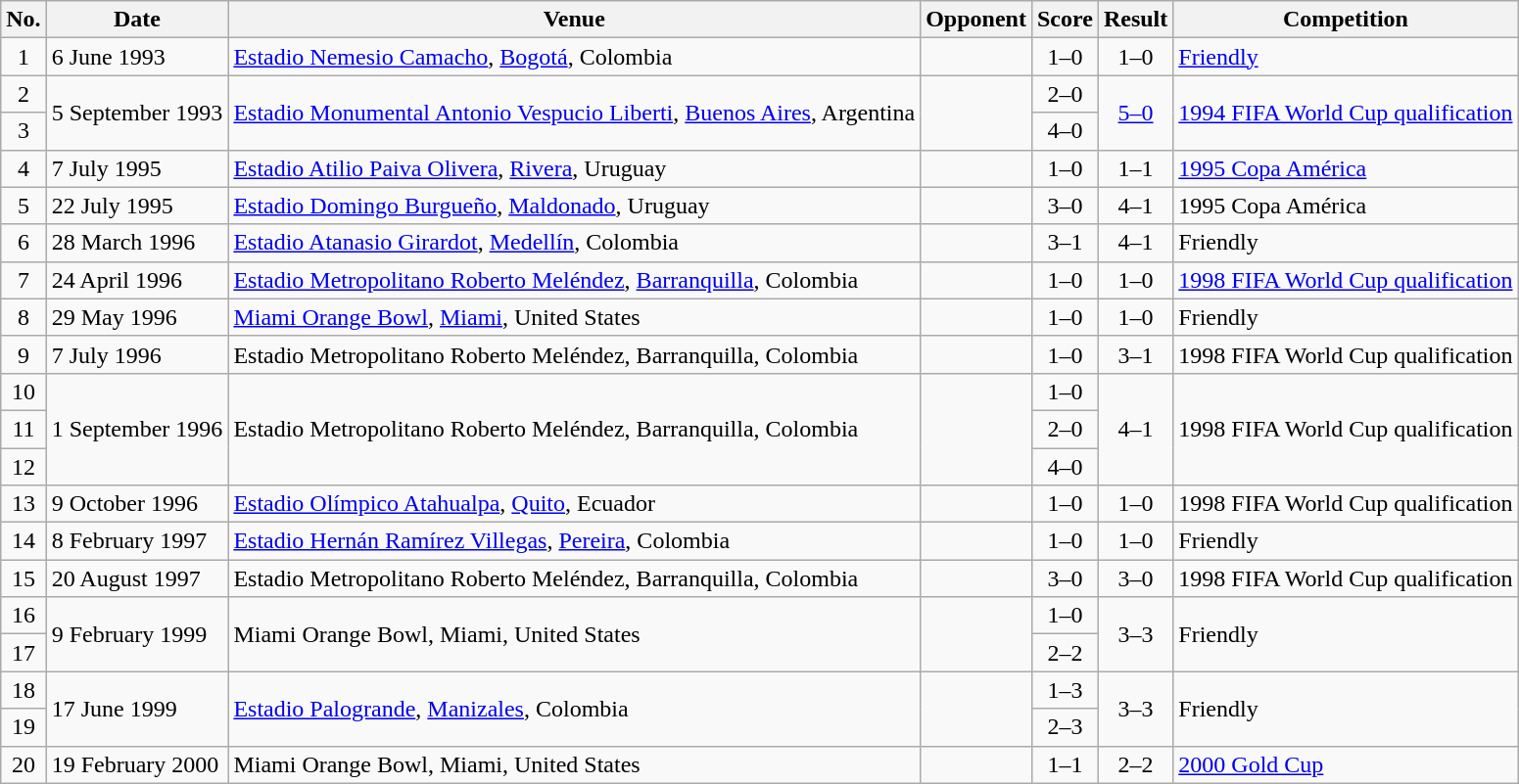<table class="wikitable sortable">
<tr>
<th scope="col">No.</th>
<th scope="col">Date</th>
<th scope="col">Venue</th>
<th scope="col">Opponent</th>
<th scope="col">Score</th>
<th scope="col">Result</th>
<th scope="col">Competition</th>
</tr>
<tr>
<td align="center">1</td>
<td>6 June 1993</td>
<td><a href='#'>Estadio Nemesio Camacho</a>, <a href='#'>Bogotá</a>, Colombia</td>
<td></td>
<td align="center">1–0</td>
<td align="center">1–0</td>
<td><a href='#'>Friendly</a></td>
</tr>
<tr>
<td align="center">2</td>
<td rowspan="2">5 September 1993</td>
<td rowspan="2"><a href='#'>Estadio Monumental Antonio Vespucio Liberti</a>, <a href='#'>Buenos Aires</a>, Argentina</td>
<td rowspan="2"></td>
<td align="center">2–0</td>
<td rowspan="2" style="text-align:center"><a href='#'>5–0</a></td>
<td rowspan="2"><a href='#'>1994 FIFA World Cup qualification</a></td>
</tr>
<tr>
<td align="center">3</td>
<td align="center">4–0</td>
</tr>
<tr>
<td align="center">4</td>
<td>7 July 1995</td>
<td><a href='#'>Estadio Atilio Paiva Olivera</a>, <a href='#'>Rivera</a>, Uruguay</td>
<td></td>
<td align="center">1–0</td>
<td align="center">1–1</td>
<td><a href='#'>1995 Copa América</a></td>
</tr>
<tr>
<td align="center">5</td>
<td>22 July 1995</td>
<td><a href='#'>Estadio Domingo Burgueño</a>, <a href='#'>Maldonado</a>, Uruguay</td>
<td></td>
<td align="center">3–0</td>
<td align="center">4–1</td>
<td>1995 Copa América</td>
</tr>
<tr>
<td align="center">6</td>
<td>28 March 1996</td>
<td><a href='#'>Estadio Atanasio Girardot</a>, <a href='#'>Medellín</a>, Colombia</td>
<td></td>
<td align="center">3–1</td>
<td align="center">4–1</td>
<td>Friendly</td>
</tr>
<tr>
<td align="center">7</td>
<td>24 April 1996</td>
<td><a href='#'>Estadio Metropolitano Roberto Meléndez</a>, <a href='#'>Barranquilla</a>, Colombia</td>
<td></td>
<td align="center">1–0</td>
<td align="center">1–0</td>
<td><a href='#'>1998 FIFA World Cup qualification</a></td>
</tr>
<tr>
<td align="center">8</td>
<td>29 May 1996</td>
<td><a href='#'>Miami Orange Bowl</a>, <a href='#'>Miami</a>, United States</td>
<td></td>
<td align="center">1–0</td>
<td align="center">1–0</td>
<td>Friendly</td>
</tr>
<tr>
<td align="center">9</td>
<td>7 July 1996</td>
<td>Estadio Metropolitano Roberto Meléndez, Barranquilla, Colombia</td>
<td></td>
<td align="center">1–0</td>
<td align="center">3–1</td>
<td>1998 FIFA World Cup qualification</td>
</tr>
<tr>
<td align="center">10</td>
<td rowspan="3">1 September 1996</td>
<td rowspan="3">Estadio Metropolitano Roberto Meléndez, Barranquilla, Colombia</td>
<td rowspan="3"></td>
<td align="center">1–0</td>
<td rowspan="3" style="text-align:center">4–1</td>
<td rowspan="3">1998 FIFA World Cup qualification</td>
</tr>
<tr>
<td align="center">11</td>
<td align="center">2–0</td>
</tr>
<tr>
<td align="center">12</td>
<td align="center">4–0</td>
</tr>
<tr>
<td align="center">13</td>
<td>9 October 1996</td>
<td><a href='#'>Estadio Olímpico Atahualpa</a>, <a href='#'>Quito</a>, Ecuador</td>
<td></td>
<td align="center">1–0</td>
<td align="center">1–0</td>
<td>1998 FIFA World Cup qualification</td>
</tr>
<tr>
<td align="center">14</td>
<td>8 February 1997</td>
<td><a href='#'>Estadio Hernán Ramírez Villegas</a>, <a href='#'>Pereira</a>, Colombia</td>
<td></td>
<td align="center">1–0</td>
<td align="center">1–0</td>
<td>Friendly</td>
</tr>
<tr>
<td align="center">15</td>
<td>20 August 1997</td>
<td>Estadio Metropolitano Roberto Meléndez, Barranquilla, Colombia</td>
<td></td>
<td align="center">3–0</td>
<td align="center">3–0</td>
<td>1998 FIFA World Cup qualification</td>
</tr>
<tr>
<td align="center">16</td>
<td rowspan="2">9 February 1999</td>
<td rowspan="2">Miami Orange Bowl, Miami, United States</td>
<td rowspan="2"></td>
<td align="center">1–0</td>
<td rowspan="2" style="text-align:center">3–3</td>
<td rowspan="2">Friendly</td>
</tr>
<tr>
<td align="center">17</td>
<td align="center">2–2</td>
</tr>
<tr>
<td align="center">18</td>
<td rowspan="2">17 June 1999</td>
<td rowspan="2"><a href='#'>Estadio Palogrande</a>, <a href='#'>Manizales</a>, Colombia</td>
<td rowspan="2"></td>
<td align="center">1–3</td>
<td rowspan="2" style="text-align:center">3–3</td>
<td rowspan="2">Friendly</td>
</tr>
<tr>
<td align="center">19</td>
<td align="center">2–3</td>
</tr>
<tr>
<td align="center">20</td>
<td>19 February 2000</td>
<td>Miami Orange Bowl, Miami, United States</td>
<td></td>
<td align="center">1–1</td>
<td align="center">2–2</td>
<td><a href='#'>2000 Gold Cup</a></td>
</tr>
</table>
